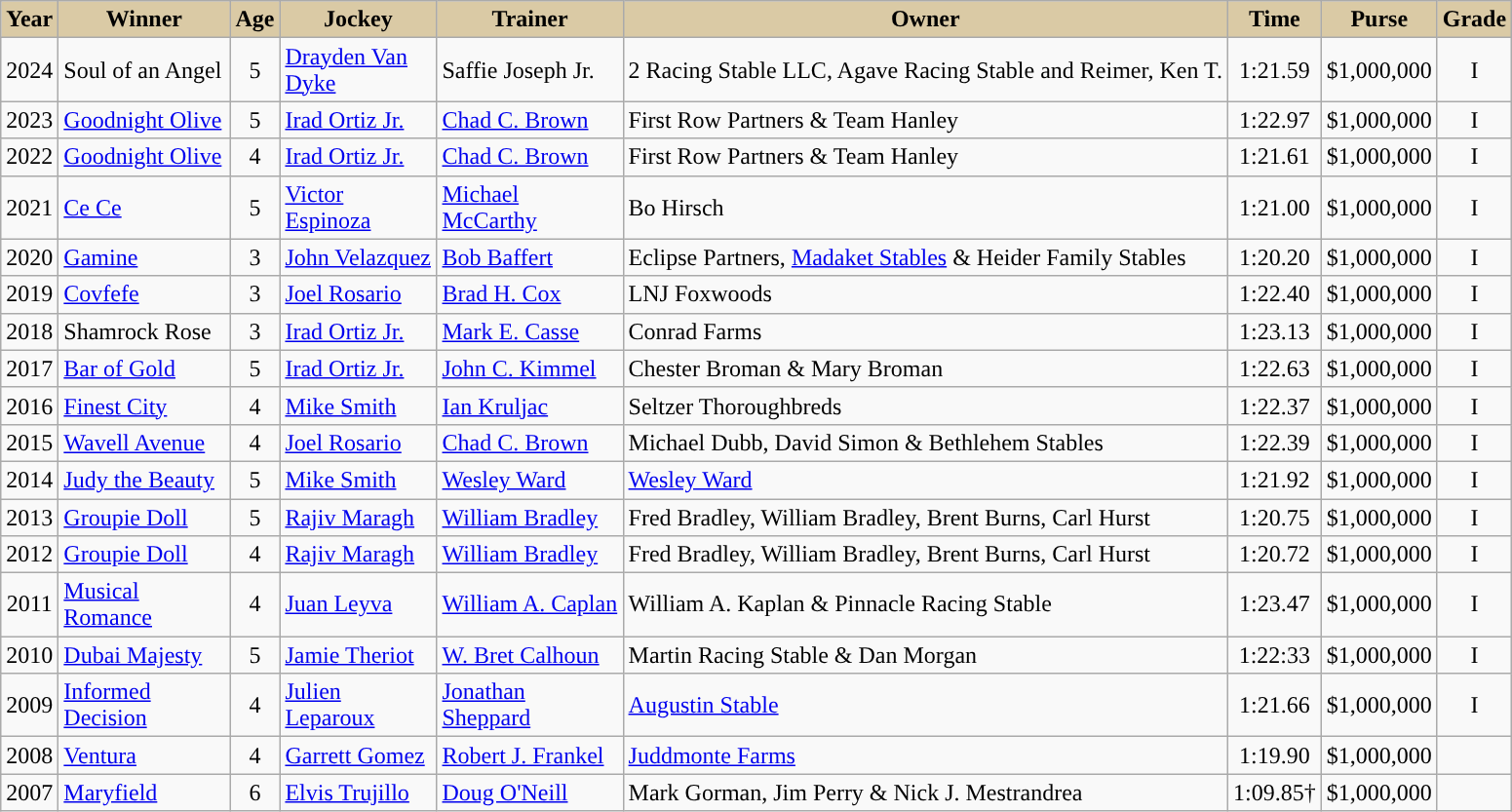<table class="wikitable sortable">
<tr>
<th style="background-color:#DACAA5; width:30px">Year</th>
<th style="background-color:#DACAA5; width:110px">Winner</th>
<th style="background-color:#DACAA5; width:25px">Age</th>
<th style="background-color:#DACAA5; width:100px">Jockey</th>
<th style="background-color:#DACAA5; width:120px">Trainer</th>
<th style="background-color:#DACAA5;">Owner</th>
<th style="background-color:#DACAA5; width:45px">Time</th>
<th style="background-color:#DACAA5; width:50px">Purse</th>
<th style="background-color:#DACAA5; width:30px">Grade</th>
</tr>
<tr>
<td align=center>2024</td>
<td>Soul of an Angel</td>
<td align=center>5</td>
<td><a href='#'>Drayden Van Dyke </a></td>
<td>Saffie Joseph Jr.</td>
<td>2 Racing Stable LLC, Agave Racing Stable and Reimer, Ken T.</td>
<td align=center>1:21.59</td>
<td align=center>$1,000,000</td>
<td align=center>I</td>
</tr>
<tr>
<td align=center>2023</td>
<td><a href='#'>Goodnight Olive</a></td>
<td align=center>5</td>
<td><a href='#'>Irad Ortiz Jr.</a></td>
<td><a href='#'>Chad C. Brown</a></td>
<td>First Row Partners & Team Hanley</td>
<td align=center>1:22.97</td>
<td align=center>$1,000,000</td>
<td align=center>I</td>
</tr>
<tr>
<td align=center>2022</td>
<td><a href='#'>Goodnight Olive</a></td>
<td align=center>4</td>
<td><a href='#'>Irad Ortiz Jr.</a></td>
<td><a href='#'>Chad C. Brown</a></td>
<td>First Row Partners & Team Hanley</td>
<td align=center>1:21.61</td>
<td align=center>$1,000,000</td>
<td align=center>I</td>
</tr>
<tr>
<td align=center>2021</td>
<td><a href='#'>Ce Ce</a></td>
<td align=center>5</td>
<td><a href='#'>Victor Espinoza</a></td>
<td><a href='#'>Michael McCarthy</a></td>
<td>Bo Hirsch</td>
<td align=center>1:21.00</td>
<td align=center>$1,000,000</td>
<td align=center>I</td>
</tr>
<tr>
<td align=center>2020</td>
<td><a href='#'>Gamine</a></td>
<td align=center>3</td>
<td><a href='#'>John Velazquez</a></td>
<td><a href='#'>Bob Baffert</a></td>
<td>Eclipse Partners, <a href='#'>Madaket Stables</a> & Heider Family Stables</td>
<td align=center>1:20.20</td>
<td align=center>$1,000,000</td>
<td align=center>I</td>
</tr>
<tr>
<td align=center>2019</td>
<td><a href='#'>Covfefe</a></td>
<td align=center>3</td>
<td><a href='#'>Joel Rosario</a></td>
<td><a href='#'>Brad H. Cox</a></td>
<td>LNJ Foxwoods</td>
<td align=center>1:22.40</td>
<td align=center>$1,000,000</td>
<td align=center>I</td>
</tr>
<tr>
<td align=center>2018</td>
<td>Shamrock Rose</td>
<td align=center>3</td>
<td><a href='#'>Irad Ortiz Jr.</a></td>
<td><a href='#'>Mark E. Casse</a></td>
<td>Conrad Farms</td>
<td align=center>1:23.13</td>
<td align=center>$1,000,000</td>
<td align=center>I</td>
</tr>
<tr>
<td align=center>2017</td>
<td><a href='#'>Bar of Gold</a></td>
<td align=center>5</td>
<td><a href='#'>Irad Ortiz Jr.</a></td>
<td><a href='#'>John C. Kimmel</a></td>
<td>Chester Broman & Mary Broman</td>
<td align=center>1:22.63</td>
<td align=center>$1,000,000</td>
<td align=center>I</td>
</tr>
<tr>
<td align=center>2016</td>
<td><a href='#'>Finest City</a></td>
<td align=center>4</td>
<td><a href='#'>Mike Smith</a></td>
<td><a href='#'>Ian Kruljac</a></td>
<td>Seltzer Thoroughbreds</td>
<td align=center>1:22.37</td>
<td align=center>$1,000,000</td>
<td align=center>I</td>
</tr>
<tr>
<td align=center>2015</td>
<td><a href='#'>Wavell Avenue</a></td>
<td align=center>4</td>
<td><a href='#'>Joel Rosario</a></td>
<td><a href='#'>Chad C. Brown</a></td>
<td>Michael Dubb, David Simon & Bethlehem Stables</td>
<td align=center>1:22.39</td>
<td align=center>$1,000,000</td>
<td align=center>I</td>
</tr>
<tr>
<td align=center>2014</td>
<td><a href='#'>Judy the Beauty</a></td>
<td align=center>5</td>
<td><a href='#'>Mike Smith</a></td>
<td><a href='#'>Wesley Ward</a></td>
<td><a href='#'>Wesley Ward</a></td>
<td align=center>1:21.92</td>
<td align=center>$1,000,000</td>
<td align=center>I</td>
</tr>
<tr>
<td align=center>2013</td>
<td><a href='#'>Groupie Doll</a></td>
<td align=center>5</td>
<td><a href='#'>Rajiv Maragh</a></td>
<td><a href='#'>William Bradley</a></td>
<td>Fred Bradley, William Bradley, Brent Burns, Carl Hurst</td>
<td align=center>1:20.75</td>
<td align=center>$1,000,000</td>
<td align=center>I</td>
</tr>
<tr>
<td align=center>2012</td>
<td><a href='#'>Groupie Doll</a></td>
<td align=center>4</td>
<td><a href='#'>Rajiv Maragh</a></td>
<td><a href='#'>William Bradley</a></td>
<td>Fred Bradley, William Bradley, Brent Burns, Carl Hurst</td>
<td align=center>1:20.72</td>
<td align=center>$1,000,000</td>
<td align=center>I</td>
</tr>
<tr>
<td align=center>2011</td>
<td><a href='#'>Musical Romance</a></td>
<td align=center>4</td>
<td><a href='#'>Juan Leyva</a></td>
<td><a href='#'>William A. Caplan</a></td>
<td>William A. Kaplan & Pinnacle Racing Stable</td>
<td align=center>1:23.47</td>
<td align=center>$1,000,000</td>
<td align=center>I</td>
</tr>
<tr>
<td align=center>2010</td>
<td><a href='#'>Dubai Majesty</a></td>
<td align=center>5</td>
<td><a href='#'>Jamie Theriot</a></td>
<td><a href='#'>W. Bret Calhoun</a></td>
<td>Martin Racing Stable & Dan Morgan</td>
<td align=center>1:22:33</td>
<td align=center>$1,000,000</td>
<td align=center>I</td>
</tr>
<tr>
<td align=center>2009</td>
<td><a href='#'>Informed Decision</a></td>
<td align=center>4</td>
<td><a href='#'>Julien Leparoux</a></td>
<td><a href='#'>Jonathan Sheppard</a></td>
<td><a href='#'>Augustin Stable</a></td>
<td align=center>1:21.66</td>
<td align=center>$1,000,000</td>
<td align=center>I</td>
</tr>
<tr>
<td align=center>2008</td>
<td><a href='#'>Ventura</a></td>
<td align=center>4</td>
<td><a href='#'>Garrett Gomez</a></td>
<td><a href='#'>Robert J. Frankel</a></td>
<td><a href='#'>Juddmonte Farms</a></td>
<td align=center>1:19.90</td>
<td align=center>$1,000,000</td>
<td></td>
</tr>
<tr>
<td align=center>2007</td>
<td><a href='#'>Maryfield</a></td>
<td align=center>6</td>
<td><a href='#'>Elvis Trujillo</a></td>
<td><a href='#'>Doug O'Neill</a></td>
<td>Mark Gorman, Jim Perry & Nick J. Mestrandrea</td>
<td align=center>1:09.85†</td>
<td align=center>$1,000,000</td>
<td></td>
</tr>
</table>
